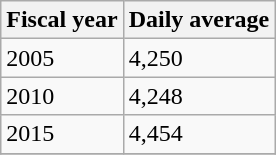<table class="wikitable">
<tr>
<th>Fiscal year</th>
<th>Daily average</th>
</tr>
<tr>
<td>2005</td>
<td>4,250</td>
</tr>
<tr>
<td>2010</td>
<td>4,248</td>
</tr>
<tr>
<td>2015</td>
<td>4,454</td>
</tr>
<tr>
</tr>
</table>
